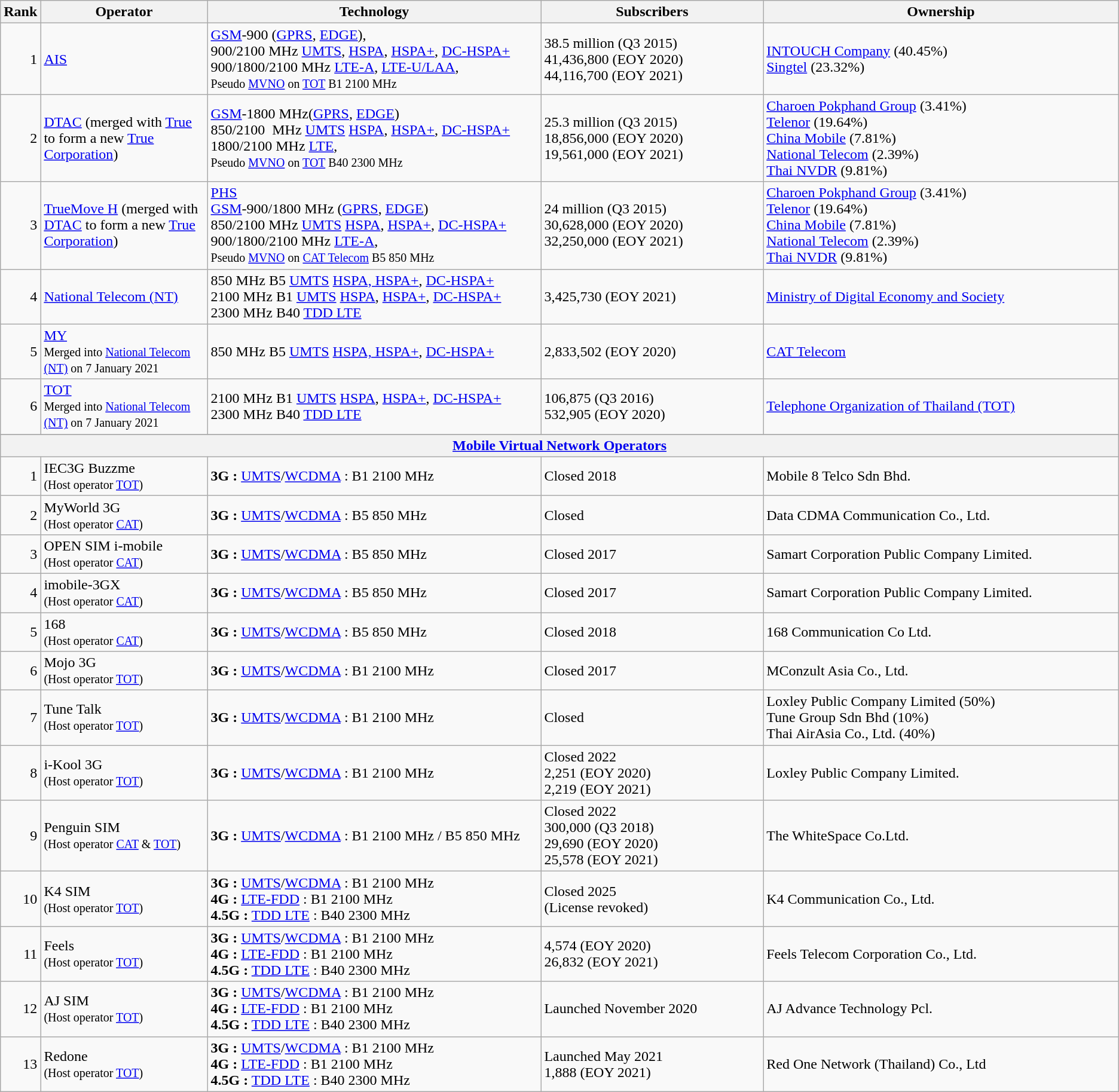<table class="wikitable">
<tr>
<th style="width:3%;">Rank</th>
<th style="width:15%;">Operator</th>
<th style="width:30%;">Technology</th>
<th style="width:20%;">Subscribers</th>
<th style="width:32%;">Ownership</th>
</tr>
<tr>
<td align=right>1</td>
<td><a href='#'>AIS</a></td>
<td><a href='#'>GSM</a>-900 (<a href='#'>GPRS</a>, <a href='#'>EDGE</a>),<br>900/2100 MHz <a href='#'>UMTS</a>, <a href='#'>HSPA</a>, <a href='#'>HSPA+</a>, <a href='#'>DC-HSPA+</a> <br>900/1800/2100 MHz <a href='#'>LTE-A</a>, <a href='#'>LTE-U/LAA</a>, <br><small>Pseudo <a href='#'>MVNO</a> on <a href='#'>TOT</a> B1 2100 MHz</small> <br></td>
<td>38.5 million (Q3 2015) <br> 41,436,800 (EOY 2020)<br> 44,116,700 (EOY 2021)</td>
<td><a href='#'>INTOUCH Company</a> (40.45%)<br><a href='#'>Singtel</a> (23.32%)</td>
</tr>
<tr>
<td align=right>2</td>
<td><a href='#'>DTAC</a> (merged with <a href='#'>True</a> to form a new <a href='#'>True Corporation</a>)</td>
<td><a href='#'>GSM</a>-1800 MHz(<a href='#'>GPRS</a>, <a href='#'>EDGE</a>)<br>850/2100  MHz <a href='#'>UMTS</a> <a href='#'>HSPA</a>, <a href='#'>HSPA+</a>, <a href='#'>DC-HSPA+</a><br>1800/2100 MHz <a href='#'>LTE</a>, <br><small>Pseudo <a href='#'>MVNO</a> on <a href='#'>TOT</a> B40 2300 MHz</small> <br></td>
<td>25.3 million (Q3 2015) <br> 18,856,000 (EOY 2020) <br>19,561,000 (EOY 2021)</td>
<td><a href='#'>Charoen Pokphand Group</a> (3.41%)<br><a href='#'>Telenor</a> (19.64%)<br><a href='#'>China Mobile</a> (7.81%)<br><a href='#'>National Telecom</a> (2.39%)<br><a href='#'>Thai NVDR</a> (9.81%)</td>
</tr>
<tr>
<td align=right>3</td>
<td><a href='#'>TrueMove H</a> (merged with <a href='#'>DTAC</a> to form a new <a href='#'>True Corporation</a>)</td>
<td><a href='#'>PHS</a><br> <a href='#'>GSM</a>-900/1800 MHz (<a href='#'>GPRS</a>, <a href='#'>EDGE</a>)<br> 850/2100 MHz <a href='#'>UMTS</a> <a href='#'>HSPA</a>, <a href='#'>HSPA+</a>, <a href='#'>DC-HSPA+</a><br>900/1800/2100 MHz <a href='#'>LTE-A</a>, <br><small>Pseudo <a href='#'>MVNO</a> on <a href='#'>CAT Telecom</a> B5 850 MHz</small> <br></td>
<td>24 million (Q3 2015) <br>30,628,000 (EOY 2020) <br>32,250,000 (EOY 2021)</td>
<td><a href='#'>Charoen Pokphand Group</a> (3.41%)<br><a href='#'>Telenor</a> (19.64%)<br><a href='#'>China Mobile</a> (7.81%)<br><a href='#'>National Telecom</a> (2.39%)<br><a href='#'>Thai NVDR</a> (9.81%)</td>
</tr>
<tr>
<td align=right>4</td>
<td><a href='#'>National Telecom (NT)</a></td>
<td>850 MHz B5 <a href='#'>UMTS</a> <a href='#'>HSPA, HSPA+</a>, <a href='#'>DC-HSPA+</a> <br> 2100 MHz B1 <a href='#'>UMTS</a> <a href='#'>HSPA</a>, <a href='#'>HSPA+</a>, <a href='#'>DC-HSPA+</a> <br> 2300 MHz B40 <a href='#'>TDD LTE</a></td>
<td>3,425,730 (EOY 2021)</td>
<td><a href='#'>Ministry of Digital Economy and Society</a></td>
</tr>
<tr>
<td align=right>5</td>
<td><a href='#'>MY</a> <br><small>Merged into <a href='#'>National Telecom (NT)</a> on 7 January 2021</small></td>
<td>850 MHz B5 <a href='#'>UMTS</a> <a href='#'>HSPA, HSPA+</a>, <a href='#'>DC-HSPA+</a></td>
<td>2,833,502 (EOY 2020)</td>
<td><a href='#'>CAT Telecom</a></td>
</tr>
<tr>
<td align=right>6</td>
<td><a href='#'>TOT</a> <br><small>Merged into <a href='#'>National Telecom (NT)</a> on 7 January 2021</small></td>
<td>2100 MHz B1 <a href='#'>UMTS</a> <a href='#'>HSPA</a>, <a href='#'>HSPA+</a>, <a href='#'>DC-HSPA+</a> <br> 2300 MHz B40 <a href='#'>TDD LTE</a></td>
<td>106,875 (Q3 2016) <br> 532,905 (EOY 2020)</td>
<td><a href='#'>Telephone Organization of Thailand (TOT)</a></td>
</tr>
<tr>
</tr>
<tr>
</tr>
<tr>
<th colspan="5" style="text-align:center;"><a href='#'>Mobile Virtual Network Operators</a></th>
</tr>
<tr>
<td align=right>1</td>
<td>IEC3G Buzzme <br><small>(Host operator <a href='#'>TOT</a>)</small></td>
<td><strong>3G :</strong>  <a href='#'>UMTS</a>/<a href='#'>WCDMA</a> : B1 2100 MHz</td>
<td>Closed 2018</td>
<td>Mobile 8 Telco Sdn Bhd.</td>
</tr>
<tr>
<td align=right>2</td>
<td>MyWorld 3G <br> <small>(Host operator <a href='#'>CAT</a>)</small></td>
<td><strong>3G :</strong> <a href='#'>UMTS</a>/<a href='#'>WCDMA</a> : B5 850 MHz</td>
<td>Closed</td>
<td>Data CDMA Communication Co., Ltd.</td>
</tr>
<tr>
<td align=right>3</td>
<td>OPEN SIM i-mobile <br> <small>(Host operator <a href='#'>CAT</a>)</small></td>
<td><strong>3G :</strong>  <a href='#'>UMTS</a>/<a href='#'>WCDMA</a> : B5 850 MHz</td>
<td>Closed 2017</td>
<td>Samart Corporation Public Company Limited.</td>
</tr>
<tr>
<td align=right>4</td>
<td>imobile-3GX <br> <small>(Host operator <a href='#'>CAT</a>)</small></td>
<td><strong>3G :</strong>  <a href='#'>UMTS</a>/<a href='#'>WCDMA</a> : B5 850 MHz</td>
<td>Closed 2017</td>
<td>Samart Corporation Public Company Limited.</td>
</tr>
<tr>
<td align=right>5</td>
<td>168 <br> <small>(Host operator <a href='#'>CAT</a>)</small></td>
<td><strong>3G :</strong>  <a href='#'>UMTS</a>/<a href='#'>WCDMA</a> : B5 850 MHz</td>
<td>Closed 2018</td>
<td>168 Communication Co Ltd.</td>
</tr>
<tr>
<td align=right>6</td>
<td>Mojo 3G <br><small>(Host operator <a href='#'>TOT</a>)</small></td>
<td><strong>3G :</strong>  <a href='#'>UMTS</a>/<a href='#'>WCDMA</a> : B1 2100 MHz</td>
<td>Closed 2017</td>
<td>MConzult Asia Co., Ltd.</td>
</tr>
<tr>
<td align=right>7</td>
<td>Tune Talk <br><small>(Host operator <a href='#'>TOT</a>)</small></td>
<td><strong>3G :</strong>  <a href='#'>UMTS</a>/<a href='#'>WCDMA</a> : B1 2100 MHz</td>
<td>Closed</td>
<td>Loxley Public Company Limited (50%)<br>Tune Group Sdn Bhd (10%)<br>Thai AirAsia Co., Ltd. (40%)</td>
</tr>
<tr>
<td align=right>8</td>
<td>i-Kool 3G <br><small>(Host operator <a href='#'>TOT</a>)</small></td>
<td><strong>3G :</strong>  <a href='#'>UMTS</a>/<a href='#'>WCDMA</a> : B1 2100 MHz</td>
<td>Closed 2022 <br>2,251 (EOY 2020) <br>2,219 (EOY 2021)</td>
<td>Loxley Public Company Limited.</td>
</tr>
<tr>
<td align=right>9</td>
<td>Penguin SIM <br> <small>(Host operator <a href='#'>CAT</a> & <a href='#'>TOT</a>)</small></td>
<td><strong>3G :</strong> <a href='#'>UMTS</a>/<a href='#'>WCDMA</a> : B1 2100 MHz / B5 850 MHz</td>
<td>Closed 2022 <br>300,000 (Q3 2018) <br> 29,690 (EOY 2020) <br>25,578 (EOY 2021)</td>
<td>The WhiteSpace Co.Ltd.</td>
</tr>
<tr>
<td align=right>10</td>
<td>K4 SIM <br><small>(Host operator <a href='#'>TOT</a>)</small></td>
<td><strong>3G :</strong>  <a href='#'>UMTS</a>/<a href='#'>WCDMA</a> : B1 2100 MHz <br> <strong>4G :</strong> <a href='#'>LTE-FDD</a> : B1 2100 MHz <br> <strong>4.5G :</strong>  <a href='#'>TDD LTE</a> : B40 2300 MHz</td>
<td>Closed 2025 <br>(License revoked)</td>
<td>K4 Communication Co., Ltd.</td>
</tr>
<tr>
<td align=right>11</td>
<td>Feels <br><small>(Host operator <a href='#'>TOT</a>)</small></td>
<td><strong>3G :</strong>  <a href='#'>UMTS</a>/<a href='#'>WCDMA</a> : B1 2100 MHz <br> <strong>4G :</strong> <a href='#'>LTE-FDD</a> : B1 2100 MHz <br> <strong>4.5G :</strong>  <a href='#'>TDD LTE</a> : B40 2300 MHz</td>
<td>4,574 (EOY 2020) <br>26,832 (EOY 2021)</td>
<td>Feels Telecom Corporation Co., Ltd.</td>
</tr>
<tr>
<td align=right>12</td>
<td>AJ SIM <br><small>(Host operator <a href='#'>TOT</a>)</small></td>
<td><strong>3G :</strong>  <a href='#'>UMTS</a>/<a href='#'>WCDMA</a> : B1 2100 MHz <br> <strong>4G :</strong> <a href='#'>LTE-FDD</a> : B1 2100 MHz <br> <strong>4.5G :</strong>  <a href='#'>TDD LTE</a> : B40 2300 MHz</td>
<td>Launched November 2020</td>
<td>AJ Advance Technology Pcl.</td>
</tr>
<tr>
<td align=right>13</td>
<td>Redone <br><small>(Host operator <a href='#'>TOT</a>)</small></td>
<td><strong>3G :</strong>  <a href='#'>UMTS</a>/<a href='#'>WCDMA</a> : B1 2100 MHz <br> <strong>4G :</strong> <a href='#'>LTE-FDD</a> : B1 2100 MHz <br> <strong>4.5G :</strong>  <a href='#'>TDD LTE</a> : B40 2300 MHz</td>
<td>Launched May 2021 <br>1,888 (EOY 2021)</td>
<td>Red One Network (Thailand) Co., Ltd</td>
</tr>
</table>
